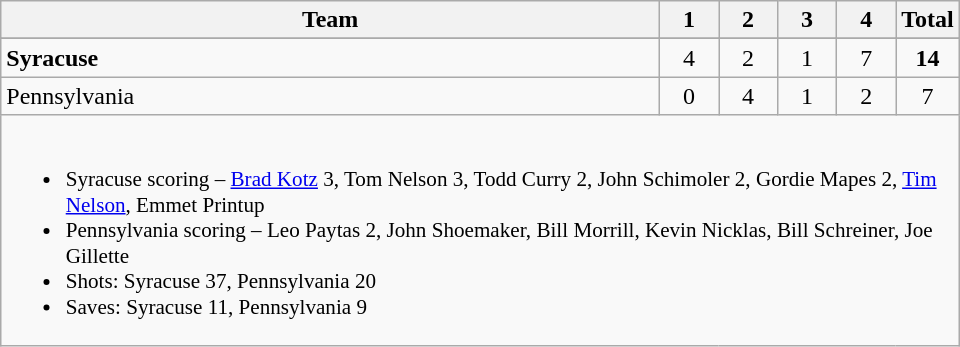<table class="wikitable" style="text-align:center; max-width:40em">
<tr>
<th>Team</th>
<th style="width:2em">1</th>
<th style="width:2em">2</th>
<th style="width:2em">3</th>
<th style="width:2em">4</th>
<th style="width:2em">Total</th>
</tr>
<tr>
</tr>
<tr>
<td style="text-align:left"><strong>Syracuse</strong></td>
<td>4</td>
<td>2</td>
<td>1</td>
<td>7</td>
<td><strong>14</strong></td>
</tr>
<tr>
<td style="text-align:left">Pennsylvania</td>
<td>0</td>
<td>4</td>
<td>1</td>
<td>2</td>
<td>7</td>
</tr>
<tr>
<td colspan=6 style="text-align:left; font-size:88%;"><br><ul><li>Syracuse scoring – <a href='#'>Brad Kotz</a> 3, Tom Nelson 3, Todd Curry 2, John Schimoler 2, Gordie Mapes 2, <a href='#'>Tim Nelson</a>, Emmet Printup</li><li>Pennsylvania scoring – Leo Paytas 2, John Shoemaker, Bill Morrill, Kevin Nicklas, Bill Schreiner, Joe Gillette</li><li>Shots: Syracuse 37, Pennsylvania 20</li><li>Saves: Syracuse 11, Pennsylvania 9</li></ul></td>
</tr>
</table>
